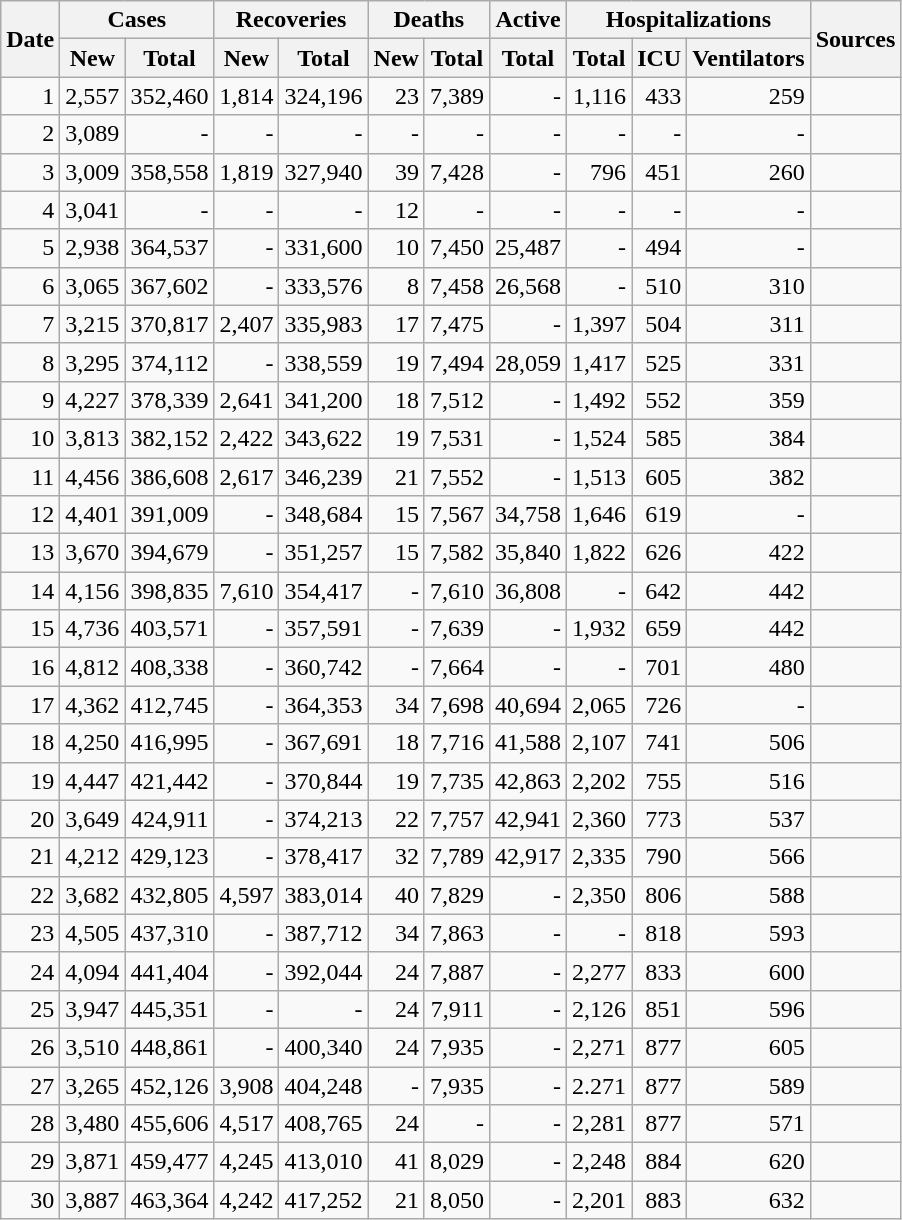<table class="wikitable sortable mw-collapsible mw-collapsed sticky-header-multi sort-under" style="text-align:right;">
<tr>
<th rowspan=2>Date</th>
<th colspan=2>Cases</th>
<th colspan=2>Recoveries</th>
<th colspan=2>Deaths</th>
<th colspan=1>Active</th>
<th colspan=3>Hospitalizations</th>
<th rowspan=2 class="unsortable">Sources</th>
</tr>
<tr>
<th>New</th>
<th>Total</th>
<th>New</th>
<th>Total</th>
<th>New</th>
<th>Total</th>
<th>Total</th>
<th>Total</th>
<th>ICU</th>
<th>Ventilators</th>
</tr>
<tr>
<td>1</td>
<td>2,557</td>
<td>352,460</td>
<td>1,814</td>
<td>324,196</td>
<td>23</td>
<td>7,389</td>
<td>-</td>
<td>1,116</td>
<td>433</td>
<td>259</td>
<td></td>
</tr>
<tr>
<td>2</td>
<td>3,089</td>
<td>-</td>
<td>-</td>
<td>-</td>
<td>-</td>
<td>-</td>
<td>-</td>
<td>-</td>
<td>-</td>
<td>-</td>
<td></td>
</tr>
<tr>
<td>3</td>
<td>3,009</td>
<td>358,558</td>
<td>1,819</td>
<td>327,940</td>
<td>39</td>
<td>7,428</td>
<td>-</td>
<td>796</td>
<td>451</td>
<td>260</td>
<td></td>
</tr>
<tr>
<td>4</td>
<td>3,041</td>
<td>-</td>
<td>-</td>
<td>-</td>
<td>12</td>
<td>-</td>
<td>-</td>
<td>-</td>
<td>-</td>
<td>-</td>
<td></td>
</tr>
<tr>
<td>5</td>
<td>2,938</td>
<td>364,537</td>
<td>-</td>
<td>331,600</td>
<td>10</td>
<td>7,450</td>
<td>25,487</td>
<td>-</td>
<td>494</td>
<td>-</td>
<td></td>
</tr>
<tr>
<td>6</td>
<td>3,065</td>
<td>367,602</td>
<td>-</td>
<td>333,576</td>
<td>8</td>
<td>7,458</td>
<td>26,568</td>
<td>-</td>
<td>510</td>
<td>310</td>
<td></td>
</tr>
<tr>
<td>7</td>
<td>3,215</td>
<td>370,817</td>
<td>2,407</td>
<td>335,983</td>
<td>17</td>
<td>7,475</td>
<td>-</td>
<td>1,397</td>
<td>504</td>
<td>311</td>
<td></td>
</tr>
<tr>
<td>8</td>
<td>3,295</td>
<td>374,112</td>
<td>-</td>
<td>338,559</td>
<td>19</td>
<td>7,494</td>
<td>28,059</td>
<td>1,417</td>
<td>525</td>
<td>331</td>
<td></td>
</tr>
<tr>
<td>9</td>
<td>4,227</td>
<td>378,339</td>
<td>2,641</td>
<td>341,200</td>
<td>18</td>
<td>7,512</td>
<td>-</td>
<td>1,492</td>
<td>552</td>
<td>359</td>
<td></td>
</tr>
<tr>
<td>10</td>
<td>3,813</td>
<td>382,152</td>
<td>2,422</td>
<td>343,622</td>
<td>19</td>
<td>7,531</td>
<td>-</td>
<td>1,524</td>
<td>585</td>
<td>384</td>
<td></td>
</tr>
<tr>
<td>11</td>
<td>4,456</td>
<td>386,608</td>
<td>2,617</td>
<td>346,239</td>
<td>21</td>
<td>7,552</td>
<td>-</td>
<td>1,513</td>
<td>605</td>
<td>382</td>
<td></td>
</tr>
<tr>
<td>12</td>
<td>4,401</td>
<td>391,009</td>
<td>-</td>
<td>348,684</td>
<td>15</td>
<td>7,567</td>
<td>34,758</td>
<td>1,646</td>
<td>619</td>
<td>-</td>
<td></td>
</tr>
<tr>
<td>13</td>
<td>3,670</td>
<td>394,679</td>
<td>-</td>
<td>351,257</td>
<td>15</td>
<td>7,582</td>
<td>35,840</td>
<td>1,822</td>
<td>626</td>
<td>422</td>
<td></td>
</tr>
<tr>
<td>14</td>
<td>4,156</td>
<td>398,835</td>
<td>7,610</td>
<td>354,417</td>
<td>-</td>
<td>7,610</td>
<td>36,808</td>
<td>-</td>
<td>642</td>
<td>442</td>
<td></td>
</tr>
<tr>
<td>15</td>
<td>4,736</td>
<td>403,571</td>
<td>-</td>
<td>357,591</td>
<td>-</td>
<td>7,639</td>
<td>-</td>
<td>1,932</td>
<td>659</td>
<td>442</td>
<td></td>
</tr>
<tr>
<td>16</td>
<td>4,812</td>
<td>408,338</td>
<td>-</td>
<td>360,742</td>
<td>-</td>
<td>7,664</td>
<td>-</td>
<td>-</td>
<td>701</td>
<td>480</td>
<td></td>
</tr>
<tr>
<td>17</td>
<td>4,362</td>
<td>412,745</td>
<td>-</td>
<td>364,353</td>
<td>34</td>
<td>7,698</td>
<td>40,694</td>
<td>2,065</td>
<td>726</td>
<td>-</td>
<td></td>
</tr>
<tr>
<td>18</td>
<td>4,250</td>
<td>416,995</td>
<td>-</td>
<td>367,691</td>
<td>18</td>
<td>7,716</td>
<td>41,588</td>
<td>2,107</td>
<td>741</td>
<td>506</td>
<td></td>
</tr>
<tr>
<td>19</td>
<td>4,447</td>
<td>421,442</td>
<td>-</td>
<td>370,844</td>
<td>19</td>
<td>7,735</td>
<td>42,863</td>
<td>2,202</td>
<td>755</td>
<td>516</td>
<td></td>
</tr>
<tr>
<td>20</td>
<td>3,649</td>
<td>424,911</td>
<td>-</td>
<td>374,213</td>
<td>22</td>
<td>7,757</td>
<td>42,941</td>
<td>2,360</td>
<td>773</td>
<td>537</td>
<td></td>
</tr>
<tr>
<td>21</td>
<td>4,212</td>
<td>429,123</td>
<td>-</td>
<td>378,417</td>
<td>32</td>
<td>7,789</td>
<td>42,917</td>
<td>2,335</td>
<td>790</td>
<td>566</td>
<td></td>
</tr>
<tr>
<td>22</td>
<td>3,682</td>
<td>432,805</td>
<td>4,597</td>
<td>383,014</td>
<td>40</td>
<td>7,829</td>
<td>-</td>
<td>2,350</td>
<td>806</td>
<td>588</td>
<td></td>
</tr>
<tr>
<td>23</td>
<td>4,505</td>
<td>437,310</td>
<td>-</td>
<td>387,712</td>
<td>34</td>
<td>7,863</td>
<td>-</td>
<td>-</td>
<td>818</td>
<td>593</td>
<td></td>
</tr>
<tr>
<td>24</td>
<td>4,094</td>
<td>441,404</td>
<td>-</td>
<td>392,044</td>
<td>24</td>
<td>7,887</td>
<td>-</td>
<td>2,277</td>
<td>833</td>
<td>600</td>
<td></td>
</tr>
<tr>
<td>25</td>
<td>3,947</td>
<td>445,351</td>
<td>-</td>
<td>-</td>
<td>24</td>
<td>7,911</td>
<td>-</td>
<td>2,126</td>
<td>851</td>
<td>596</td>
<td></td>
</tr>
<tr>
<td>26</td>
<td>3,510</td>
<td>448,861</td>
<td>-</td>
<td>400,340</td>
<td>24</td>
<td>7,935</td>
<td>-</td>
<td>2,271</td>
<td>877</td>
<td>605</td>
<td></td>
</tr>
<tr>
<td>27</td>
<td>3,265</td>
<td>452,126</td>
<td>3,908</td>
<td>404,248</td>
<td>-</td>
<td>7,935</td>
<td>-</td>
<td>2.271</td>
<td>877</td>
<td>589</td>
<td></td>
</tr>
<tr>
<td>28</td>
<td>3,480</td>
<td>455,606</td>
<td>4,517</td>
<td>408,765</td>
<td>24</td>
<td>-</td>
<td>-</td>
<td>2,281</td>
<td>877</td>
<td>571</td>
<td></td>
</tr>
<tr>
<td>29</td>
<td>3,871</td>
<td>459,477</td>
<td>4,245</td>
<td>413,010</td>
<td>41</td>
<td>8,029</td>
<td>-</td>
<td>2,248</td>
<td>884</td>
<td>620</td>
<td></td>
</tr>
<tr>
<td>30</td>
<td>3,887</td>
<td>463,364</td>
<td>4,242</td>
<td>417,252</td>
<td>21</td>
<td>8,050</td>
<td>-</td>
<td>2,201</td>
<td>883</td>
<td>632</td>
<td></td>
</tr>
</table>
